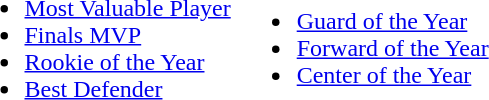<table>
<tr>
<td><br><ul><li><a href='#'>Most Valuable Player</a></li><li><a href='#'>Finals MVP</a></li><li><a href='#'>Rookie of the Year</a></li><li><a href='#'>Best Defender</a></li></ul></td>
<td><br><ul><li><a href='#'>Guard of the Year</a></li><li><a href='#'>Forward of the Year</a></li><li><a href='#'>Center of the Year</a></li></ul></td>
</tr>
</table>
